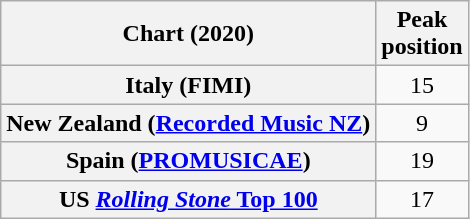<table class="wikitable sortable plainrowheaders" style="text-align:center">
<tr>
<th scope="col">Chart (2020)</th>
<th scope="col">Peak<br>position</th>
</tr>
<tr>
<th scope="row">Italy (FIMI)</th>
<td>15</td>
</tr>
<tr>
<th scope="row">New Zealand (<a href='#'>Recorded Music NZ</a>)</th>
<td>9</td>
</tr>
<tr>
<th scope="row">Spain (<a href='#'>PROMUSICAE</a>)</th>
<td>19</td>
</tr>
<tr>
<th scope="row">US <a href='#'><em>Rolling Stone</em> Top 100</a></th>
<td>17</td>
</tr>
</table>
